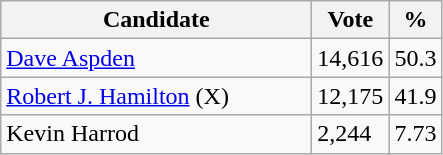<table class="wikitable">
<tr>
<th bgcolor="#DDDDFF" width="200px">Candidate</th>
<th bgcolor="#DDDDFF">Vote</th>
<th bgcolor="#DDDDFF">%</th>
</tr>
<tr>
<td><a href='#'>Dave Aspden</a></td>
<td>14,616</td>
<td>50.3</td>
</tr>
<tr>
<td><a href='#'>Robert J. Hamilton</a> (X)</td>
<td>12,175</td>
<td>41.9</td>
</tr>
<tr>
<td>Kevin Harrod</td>
<td>2,244</td>
<td>7.73</td>
</tr>
</table>
